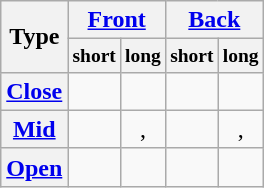<table class="wikitable" style="text-align: center">
<tr>
<th rowspan="2">Type</th>
<th colspan="2"><a href='#'>Front</a></th>
<th colspan="2"><a href='#'>Back</a></th>
</tr>
<tr style="font-size: small;">
<th>short</th>
<th>long</th>
<th>short</th>
<th>long</th>
</tr>
<tr>
<th><a href='#'>Close</a></th>
<td></td>
<td></td>
<td></td>
<td></td>
</tr>
<tr>
<th><a href='#'>Mid</a></th>
<td></td>
<td>, </td>
<td></td>
<td>, </td>
</tr>
<tr>
<th><a href='#'>Open</a></th>
<td></td>
<td></td>
<td></td>
<td></td>
</tr>
</table>
